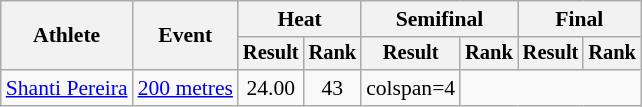<table class="wikitable" style="font-size:90%">
<tr>
<th rowspan="2">Athlete</th>
<th rowspan="2">Event</th>
<th colspan="2">Heat</th>
<th colspan="2">Semifinal</th>
<th colspan="2">Final</th>
</tr>
<tr style="font-size:95%">
<th>Result</th>
<th>Rank</th>
<th>Result</th>
<th>Rank</th>
<th>Result</th>
<th>Rank</th>
</tr>
<tr style=text-align:center>
<td style=text-align:left><a href='#'>Shanti Pereira</a></td>
<td style=text-align:left><a href='#'>200 metres</a></td>
<td>24.00</td>
<td>43</td>
<td>colspan=4 </td>
</tr>
</table>
